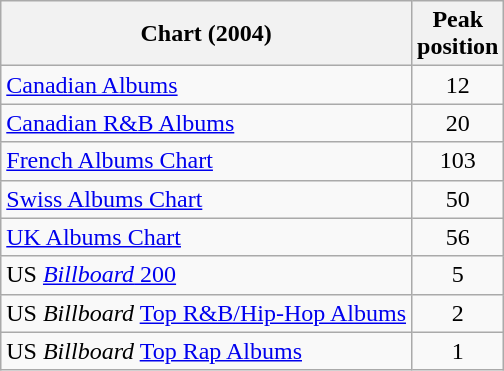<table class="wikitable">
<tr>
<th>Chart (2004)</th>
<th>Peak <br>position</th>
</tr>
<tr>
<td><a href='#'>Canadian Albums</a></td>
<td align="center">12</td>
</tr>
<tr>
<td><a href='#'>Canadian R&B Albums</a></td>
<td style="text-align:center;">20</td>
</tr>
<tr>
<td><a href='#'>French Albums Chart</a></td>
<td align="center">103</td>
</tr>
<tr>
<td><a href='#'>Swiss Albums Chart</a></td>
<td align="center">50</td>
</tr>
<tr>
<td><a href='#'>UK Albums Chart</a></td>
<td align="center">56</td>
</tr>
<tr>
<td>US <a href='#'><em>Billboard</em> 200</a></td>
<td align="center">5</td>
</tr>
<tr>
<td>US <em>Billboard</em> <a href='#'>Top R&B/Hip-Hop Albums</a></td>
<td align="center">2</td>
</tr>
<tr>
<td>US <em>Billboard</em> <a href='#'>Top Rap Albums</a></td>
<td align="center">1</td>
</tr>
</table>
